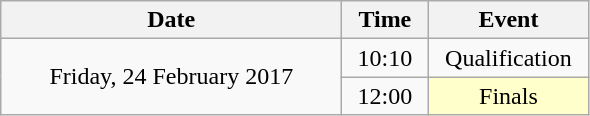<table class = "wikitable" style="text-align:center;">
<tr>
<th width=220>Date</th>
<th width=50>Time</th>
<th width=100>Event</th>
</tr>
<tr>
<td rowspan=2>Friday, 24 February 2017</td>
<td>10:10</td>
<td>Qualification</td>
</tr>
<tr>
<td>12:00</td>
<td bgcolor=ffffcc>Finals</td>
</tr>
</table>
